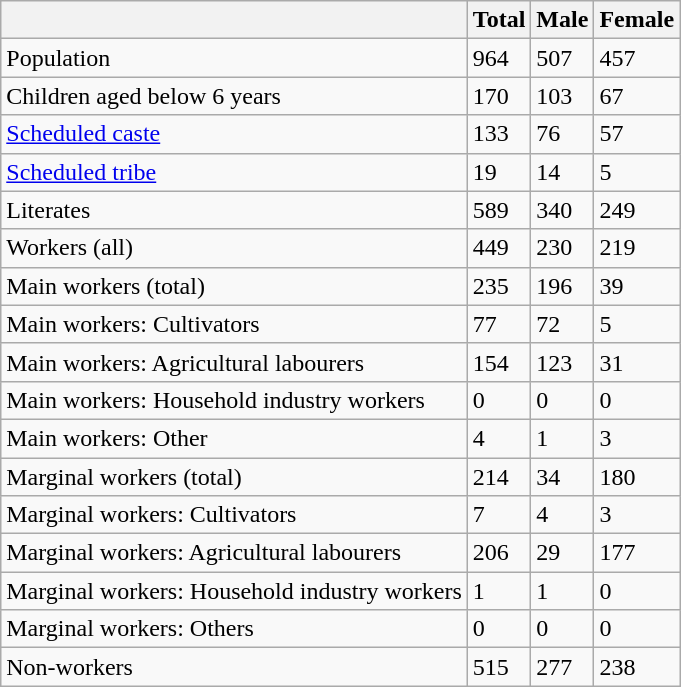<table class="wikitable sortable">
<tr>
<th></th>
<th>Total</th>
<th>Male</th>
<th>Female</th>
</tr>
<tr>
<td>Population</td>
<td>964</td>
<td>507</td>
<td>457</td>
</tr>
<tr>
<td>Children aged below 6 years</td>
<td>170</td>
<td>103</td>
<td>67</td>
</tr>
<tr>
<td><a href='#'>Scheduled caste</a></td>
<td>133</td>
<td>76</td>
<td>57</td>
</tr>
<tr>
<td><a href='#'>Scheduled tribe</a></td>
<td>19</td>
<td>14</td>
<td>5</td>
</tr>
<tr>
<td>Literates</td>
<td>589</td>
<td>340</td>
<td>249</td>
</tr>
<tr>
<td>Workers (all)</td>
<td>449</td>
<td>230</td>
<td>219</td>
</tr>
<tr>
<td>Main workers (total)</td>
<td>235</td>
<td>196</td>
<td>39</td>
</tr>
<tr>
<td>Main workers: Cultivators</td>
<td>77</td>
<td>72</td>
<td>5</td>
</tr>
<tr>
<td>Main workers: Agricultural labourers</td>
<td>154</td>
<td>123</td>
<td>31</td>
</tr>
<tr>
<td>Main workers: Household industry workers</td>
<td>0</td>
<td>0</td>
<td>0</td>
</tr>
<tr>
<td>Main workers: Other</td>
<td>4</td>
<td>1</td>
<td>3</td>
</tr>
<tr>
<td>Marginal workers (total)</td>
<td>214</td>
<td>34</td>
<td>180</td>
</tr>
<tr>
<td>Marginal workers: Cultivators</td>
<td>7</td>
<td>4</td>
<td>3</td>
</tr>
<tr>
<td>Marginal workers: Agricultural labourers</td>
<td>206</td>
<td>29</td>
<td>177</td>
</tr>
<tr>
<td>Marginal workers: Household industry workers</td>
<td>1</td>
<td>1</td>
<td>0</td>
</tr>
<tr>
<td>Marginal workers: Others</td>
<td>0</td>
<td>0</td>
<td>0</td>
</tr>
<tr>
<td>Non-workers</td>
<td>515</td>
<td>277</td>
<td>238</td>
</tr>
</table>
